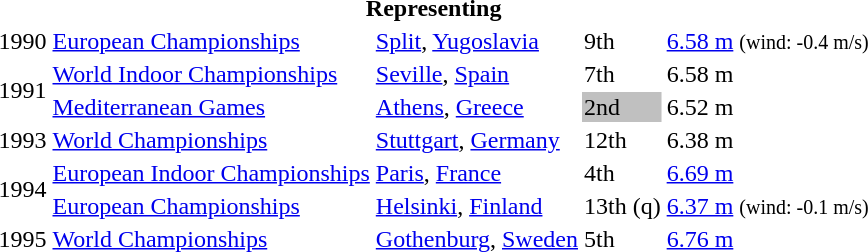<table>
<tr>
<th colspan="6">Representing </th>
</tr>
<tr>
<td>1990</td>
<td><a href='#'>European Championships</a></td>
<td><a href='#'>Split</a>, <a href='#'>Yugoslavia</a></td>
<td>9th</td>
<td><a href='#'>6.58 m</a> <small>(wind: -0.4 m/s)</small></td>
</tr>
<tr>
<td rowspan=2>1991</td>
<td><a href='#'>World Indoor Championships</a></td>
<td><a href='#'>Seville</a>, <a href='#'>Spain</a></td>
<td>7th</td>
<td>6.58 m</td>
</tr>
<tr>
<td><a href='#'>Mediterranean Games</a></td>
<td><a href='#'>Athens</a>, <a href='#'>Greece</a></td>
<td bgcolor="silver">2nd</td>
<td>6.52 m</td>
</tr>
<tr>
<td>1993</td>
<td><a href='#'>World Championships</a></td>
<td><a href='#'>Stuttgart</a>, <a href='#'>Germany</a></td>
<td>12th</td>
<td>6.38 m</td>
</tr>
<tr>
<td rowspan=2>1994</td>
<td><a href='#'>European Indoor Championships</a></td>
<td><a href='#'>Paris</a>, <a href='#'>France</a></td>
<td>4th</td>
<td><a href='#'>6.69 m</a></td>
</tr>
<tr>
<td><a href='#'>European Championships</a></td>
<td><a href='#'>Helsinki</a>, <a href='#'>Finland</a></td>
<td>13th (q)</td>
<td><a href='#'>6.37 m</a> <small>(wind: -0.1 m/s)</small></td>
</tr>
<tr>
<td>1995</td>
<td><a href='#'>World Championships</a></td>
<td><a href='#'>Gothenburg</a>, <a href='#'>Sweden</a></td>
<td>5th</td>
<td><a href='#'>6.76 m</a></td>
</tr>
</table>
